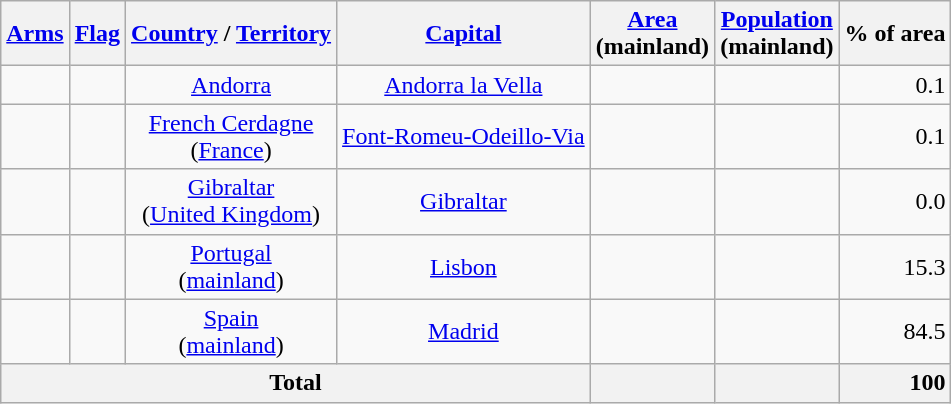<table class="wikitable sortable" style="float:center; text-align:center; white-space:nowrap;">
<tr>
<th class="unsortable"><a href='#'>Arms</a></th>
<th class="unsortable"><a href='#'>Flag</a></th>
<th><a href='#'>Country</a> / <a href='#'>Territory</a></th>
<th><a href='#'>Capital</a></th>
<th><a href='#'>Area</a><br>(mainland)</th>
<th><a href='#'>Population</a><br>(mainland)</th>
<th>% of area</th>
</tr>
<tr>
<td></td>
<td></td>
<td><a href='#'>Andorra</a></td>
<td><a href='#'>Andorra la Vella</a></td>
<td style="text-align:right;"></td>
<td style="text-align:right;"></td>
<td style="text-align:right;">0.1</td>
</tr>
<tr>
<td></td>
<td></td>
<td><a href='#'>French Cerdagne</a><br>(<a href='#'>France</a>)</td>
<td><a href='#'>Font-Romeu-Odeillo-Via</a></td>
<td style="text-align:right;"></td>
<td style="text-align:right;"></td>
<td style="text-align:right;">0.1</td>
</tr>
<tr>
<td></td>
<td></td>
<td><a href='#'>Gibraltar</a><br>(<a href='#'>United Kingdom</a>)</td>
<td><a href='#'>Gibraltar</a></td>
<td style="text-align:right;"></td>
<td style="text-align:right;"></td>
<td style="text-align:right;">0.0</td>
</tr>
<tr>
<td></td>
<td></td>
<td><a href='#'>Portugal</a><br>(<a href='#'>mainland</a>)</td>
<td><a href='#'>Lisbon</a></td>
<td style="text-align:right;"></td>
<td style="text-align:right;"></td>
<td style="text-align:right;">15.3</td>
</tr>
<tr>
<td></td>
<td></td>
<td><a href='#'>Spain</a><br>(<a href='#'>mainland</a>)</td>
<td><a href='#'>Madrid</a></td>
<td style="text-align:right;"></td>
<td style="text-align:right;"></td>
<td style="text-align:right;">84.5</td>
</tr>
<tr class="sortbottom">
<th colspan="4">Total</th>
<th style="text-align:right;"></th>
<th style="text-align:right;"></th>
<th style="text-align:right;">100</th>
</tr>
</table>
